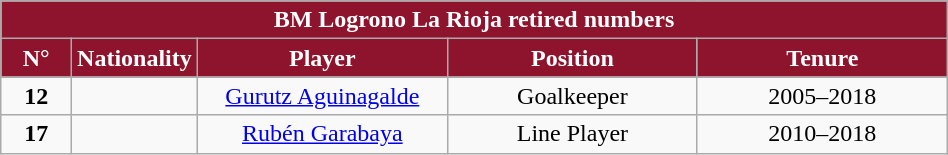<table class="wikitable" style="font-size:100%; text-align:center;" width=50%>
<tr>
<th colspan=5 style="background-color:#8D142C;color:#FFFFFF;text-align:center;"> BM Logrono La Rioja retired numbers</th>
</tr>
<tr>
<th style="width:40px; background:#8D142C; color:#FFFFFF;">N°</th>
<th style="width:40px; background:#8D142C; color:#FFFFFF;">Nationality</th>
<th style="width:160px; background:#8D142C; color:#FFFFFF;">Player</th>
<th style="width:160px; background:#8D142C; color:#FFFFFF;">Position</th>
<th style="width:160px; background:#8D142C; color:#FFFFFF;">Tenure</th>
</tr>
<tr>
<td><strong>12</strong></td>
<td></td>
<td><a href='#'>Gurutz Aguinagalde</a></td>
<td>Goalkeeper</td>
<td>2005–2018</td>
</tr>
<tr>
<td><strong>17</strong></td>
<td></td>
<td><a href='#'>Rubén Garabaya</a></td>
<td>Line Player</td>
<td>2010–2018</td>
</tr>
</table>
